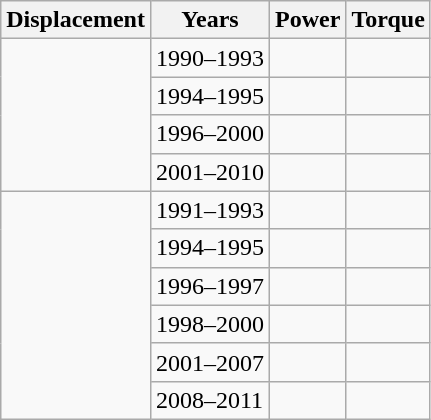<table class=wikitable>
<tr>
<th>Displacement</th>
<th>Years</th>
<th>Power</th>
<th>Torque</th>
</tr>
<tr>
<td rowspan=4><a href='#'></a></td>
<td>1990–1993</td>
<td></td>
<td></td>
</tr>
<tr>
<td>1994–1995</td>
<td></td>
<td></td>
</tr>
<tr>
<td>1996–2000</td>
<td></td>
<td></td>
</tr>
<tr>
<td>2001–2010</td>
<td></td>
<td></td>
</tr>
<tr>
<td rowspan=6><a href='#'></a></td>
<td>1991–1993</td>
<td></td>
<td></td>
</tr>
<tr>
<td>1994–1995</td>
<td></td>
<td></td>
</tr>
<tr>
<td>1996–1997</td>
<td></td>
<td></td>
</tr>
<tr>
<td>1998–2000</td>
<td></td>
<td></td>
</tr>
<tr>
<td>2001–2007</td>
<td></td>
<td></td>
</tr>
<tr>
<td>2008–2011</td>
<td></td>
<td></td>
</tr>
</table>
